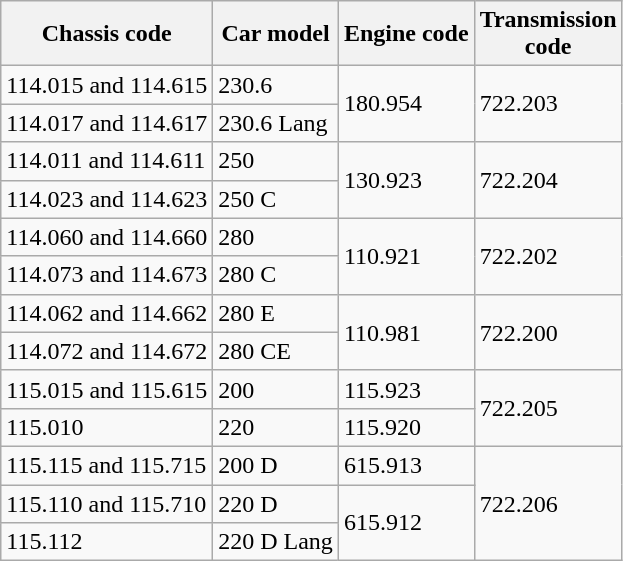<table class="wikitable collapsible collapsed">
<tr>
<th>Chassis code</th>
<th>Car model</th>
<th>Engine code</th>
<th>Transmission<br>code</th>
</tr>
<tr>
<td>114.015 and 114.615</td>
<td>230.6</td>
<td rowspan="2">180.954</td>
<td rowspan="2">722.203</td>
</tr>
<tr>
<td>114.017 and 114.617</td>
<td>230.6 Lang</td>
</tr>
<tr>
<td>114.011 and 114.611</td>
<td>250</td>
<td rowspan="2">130.923</td>
<td rowspan="2">722.204</td>
</tr>
<tr>
<td>114.023 and 114.623</td>
<td>250 C</td>
</tr>
<tr>
<td>114.060 and 114.660</td>
<td>280</td>
<td rowspan="2">110.921</td>
<td rowspan="2">722.202</td>
</tr>
<tr>
<td>114.073 and 114.673</td>
<td>280 C</td>
</tr>
<tr>
<td>114.062 and 114.662</td>
<td>280 E</td>
<td rowspan="2">110.981</td>
<td rowspan="2">722.200</td>
</tr>
<tr>
<td>114.072 and 114.672</td>
<td>280 CE</td>
</tr>
<tr>
<td>115.015 and 115.615</td>
<td>200</td>
<td>115.923</td>
<td rowspan="2">722.205</td>
</tr>
<tr>
<td>115.010</td>
<td>220</td>
<td>115.920</td>
</tr>
<tr>
<td>115.115 and 115.715</td>
<td>200 D</td>
<td>615.913</td>
<td rowspan="3">722.206</td>
</tr>
<tr>
<td>115.110 and 115.710</td>
<td>220 D</td>
<td rowspan="2">615.912</td>
</tr>
<tr>
<td>115.112</td>
<td>220 D Lang</td>
</tr>
</table>
